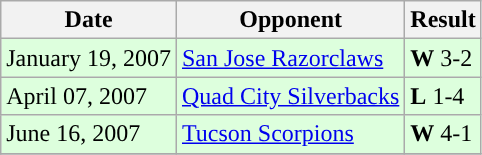<table class="wikitable">
<tr>
<th>Date</th>
<th>Opponent</th>
<th>Result</th>
</tr>
<tr style="background: #ddffdd;">
<td>January 19, 2007</td>
<td><a href='#'>San Jose Razorclaws</a></td>
<td><strong>W</strong> 3-2</td>
</tr>
<tr style="background: #ddffdd;">
<td>April 07, 2007</td>
<td><a href='#'>Quad City Silverbacks</a></td>
<td><strong>L</strong> 1-4</td>
</tr>
<tr style="background: #ddffdd;">
<td>June 16, 2007</td>
<td><a href='#'>Tucson Scorpions</a></td>
<td><strong>W</strong> 4-1</td>
</tr>
<tr style="background: #ddffdd;">
</tr>
</table>
